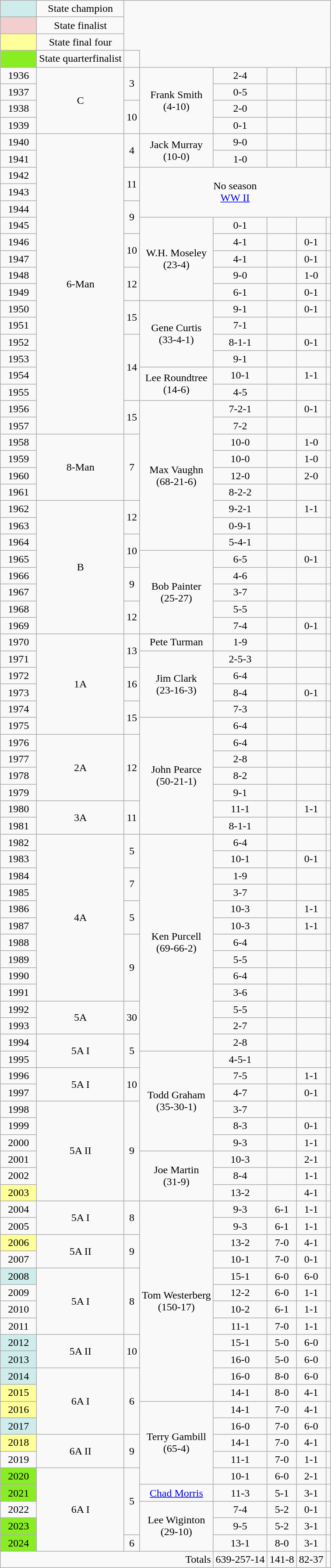<table class="wikitable mw-collapsible mw-collapsed" style="text-align:center">
<tr>
<td style="background:#cfecec; width:3em;"></td>
<td>State champion</td>
</tr>
<tr>
<td style="background:#f2cece; width:3em;"></td>
<td>State finalist</td>
</tr>
<tr>
<td style="background:#ff9; width:3em;"></td>
<td>State final four</td>
</tr>
<tr>
<td style="background:#88ee22; width:3em;"></td>
<td>State quarterfinalist</td>
<td></td>
</tr>
<tr>
<td>1936</td>
<td rowspan="4">C</td>
<td rowspan="2">3</td>
<td rowspan="4">Frank Smith<br>(4-10)</td>
<td>2-4</td>
<td></td>
<td></td>
<td></td>
</tr>
<tr>
<td>1937</td>
<td>0-5</td>
<td></td>
<td></td>
<td></td>
</tr>
<tr>
<td>1938</td>
<td rowspan="2">10</td>
<td>2-0</td>
<td></td>
<td></td>
<td></td>
</tr>
<tr>
<td>1939</td>
<td>0-1</td>
<td></td>
<td></td>
<td></td>
</tr>
<tr>
<td>1940</td>
<td rowspan="18">6-Man</td>
<td rowspan="2">4</td>
<td rowspan="2">Jack Murray<br>(10-0)</td>
<td>9-0</td>
<td></td>
<td></td>
<td></td>
</tr>
<tr>
<td>1941</td>
<td>1-0</td>
<td></td>
<td></td>
<td></td>
</tr>
<tr>
<td>1942</td>
<td rowspan="2">11</td>
<td rowspan=3 colspan=5 style="text-align: center;">No season<br><a href='#'>WW II</a></td>
</tr>
<tr>
<td>1943</td>
</tr>
<tr>
<td>1944</td>
<td rowspan="2">9</td>
</tr>
<tr>
<td>1945</td>
<td rowspan="5">W.H. Moseley<br>(23-4)</td>
<td>0-1</td>
<td></td>
<td></td>
<td></td>
</tr>
<tr>
<td>1946</td>
<td rowspan="2">10</td>
<td>4-1</td>
<td></td>
<td>0-1</td>
<td></td>
</tr>
<tr>
<td>1947</td>
<td>4-1</td>
<td></td>
<td>0-1</td>
<td></td>
</tr>
<tr>
<td>1948</td>
<td rowspan="2">12</td>
<td>9-0</td>
<td></td>
<td>1-0</td>
<td></td>
</tr>
<tr>
<td>1949</td>
<td>6-1</td>
<td></td>
<td>0-1</td>
<td></td>
</tr>
<tr>
<td>1950</td>
<td rowspan="2">15</td>
<td rowspan="4">Gene Curtis<br>(33-4-1)</td>
<td>9-1</td>
<td></td>
<td>0-1</td>
<td></td>
</tr>
<tr>
<td>1951</td>
<td>7-1</td>
<td></td>
<td></td>
<td></td>
</tr>
<tr>
<td>1952</td>
<td rowspan="4">14</td>
<td>8-1-1</td>
<td></td>
<td>0-1</td>
<td></td>
</tr>
<tr>
<td>1953</td>
<td>9-1</td>
<td></td>
<td></td>
<td></td>
</tr>
<tr>
<td>1954</td>
<td rowspan="2">Lee Roundtree<br>(14-6)</td>
<td>10-1</td>
<td></td>
<td>1-1</td>
<td></td>
</tr>
<tr>
<td>1955</td>
<td>4-5</td>
<td></td>
<td></td>
<td></td>
</tr>
<tr>
<td>1956</td>
<td rowspan="2">15</td>
<td rowspan="9">Max Vaughn<br>(68-21-6)</td>
<td>7-2-1</td>
<td></td>
<td>0-1</td>
<td></td>
</tr>
<tr>
<td>1957</td>
<td>7-2</td>
<td></td>
<td></td>
<td></td>
</tr>
<tr>
<td>1958</td>
<td rowspan="4">8-Man</td>
<td rowspan="4">7</td>
<td>10-0</td>
<td></td>
<td>1-0</td>
<td></td>
</tr>
<tr>
<td>1959</td>
<td>10-0</td>
<td></td>
<td>1-0</td>
<td></td>
</tr>
<tr>
<td>1960</td>
<td>12-0</td>
<td></td>
<td>2-0</td>
<td></td>
</tr>
<tr>
<td>1961</td>
<td>8-2-2</td>
<td></td>
<td></td>
<td></td>
</tr>
<tr>
<td>1962</td>
<td rowspan="8">B</td>
<td rowspan="2">12</td>
<td>9-2-1</td>
<td></td>
<td>1-1</td>
<td></td>
</tr>
<tr>
<td>1963</td>
<td>0-9-1</td>
<td></td>
<td></td>
<td></td>
</tr>
<tr>
<td>1964</td>
<td rowspan="2">10</td>
<td>5-4-1</td>
<td></td>
<td></td>
<td></td>
</tr>
<tr>
<td>1965</td>
<td rowspan="5">Bob Painter<br>(25-27)</td>
<td>6-5</td>
<td></td>
<td>0-1</td>
<td></td>
</tr>
<tr>
<td>1966</td>
<td rowspan="2">9</td>
<td>4-6</td>
<td></td>
<td></td>
<td></td>
</tr>
<tr>
<td>1967</td>
<td>3-7</td>
<td></td>
<td></td>
<td></td>
</tr>
<tr>
<td>1968</td>
<td rowspan="2">12</td>
<td>5-5</td>
<td></td>
<td></td>
<td></td>
</tr>
<tr>
<td>1969</td>
<td>7-4</td>
<td></td>
<td>0-1</td>
<td></td>
</tr>
<tr>
<td>1970</td>
<td rowspan="6">1A</td>
<td rowspan="2">13</td>
<td>Pete Turman</td>
<td>1-9</td>
<td></td>
<td></td>
<td></td>
</tr>
<tr>
<td>1971</td>
<td rowspan="4">Jim Clark<br>(23-16-3)</td>
<td>2-5-3</td>
<td></td>
<td></td>
<td></td>
</tr>
<tr>
<td>1972</td>
<td rowspan="2">16</td>
<td>6-4</td>
<td></td>
<td></td>
<td></td>
</tr>
<tr>
<td>1973</td>
<td>8-4</td>
<td></td>
<td>0-1</td>
<td></td>
</tr>
<tr>
<td>1974</td>
<td rowspan="2">15</td>
<td>7-3</td>
<td></td>
<td></td>
<td></td>
</tr>
<tr>
<td>1975</td>
<td rowspan="7">John Pearce<br>(50-21-1)</td>
<td>6-4</td>
<td></td>
<td></td>
<td></td>
</tr>
<tr>
<td>1976</td>
<td rowspan="4">2A</td>
<td rowspan="4">12</td>
<td>6-4</td>
<td></td>
<td></td>
<td></td>
</tr>
<tr>
<td>1977</td>
<td>2-8</td>
<td></td>
<td></td>
<td></td>
</tr>
<tr>
<td>1978</td>
<td>8-2</td>
<td></td>
<td></td>
<td></td>
</tr>
<tr>
<td>1979</td>
<td>9-1</td>
<td></td>
<td></td>
<td></td>
</tr>
<tr>
<td>1980</td>
<td rowspan="2">3A</td>
<td rowspan="2">11</td>
<td>11-1</td>
<td></td>
<td>1-1</td>
<td></td>
</tr>
<tr>
<td>1981</td>
<td>8-1-1</td>
<td></td>
<td></td>
<td></td>
</tr>
<tr>
<td>1982</td>
<td rowspan="10">4A</td>
<td rowspan="2">5</td>
<td rowspan="13">Ken Purcell<br>(69-66-2)</td>
<td>6-4</td>
<td></td>
<td></td>
<td></td>
</tr>
<tr>
<td>1983</td>
<td>10-1</td>
<td></td>
<td>0-1</td>
<td></td>
</tr>
<tr>
<td>1984</td>
<td rowspan="2">7</td>
<td>1-9</td>
<td></td>
<td></td>
<td></td>
</tr>
<tr>
<td>1985</td>
<td>3-7</td>
<td></td>
<td></td>
<td></td>
</tr>
<tr>
<td>1986</td>
<td rowspan="2">5</td>
<td>10-3</td>
<td></td>
<td>1-1</td>
<td></td>
</tr>
<tr>
<td>1987</td>
<td>10-3</td>
<td></td>
<td>1-1</td>
<td></td>
</tr>
<tr>
<td>1988</td>
<td rowspan="4">9</td>
<td>6-4</td>
<td></td>
<td></td>
<td></td>
</tr>
<tr>
<td>1989</td>
<td>5-5</td>
<td></td>
<td></td>
<td></td>
</tr>
<tr>
<td>1990</td>
<td>6-4</td>
<td></td>
<td></td>
<td></td>
</tr>
<tr>
<td>1991</td>
<td>3-6</td>
<td></td>
<td></td>
<td></td>
</tr>
<tr>
<td>1992</td>
<td rowspan="2">5A</td>
<td rowspan="2">30</td>
<td>5-5</td>
<td></td>
<td></td>
<td></td>
</tr>
<tr>
<td>1993</td>
<td>2-7</td>
<td></td>
<td></td>
<td></td>
</tr>
<tr>
<td>1994</td>
<td rowspan="2">5A I</td>
<td rowspan="2">5</td>
<td>2-8</td>
<td></td>
<td></td>
<td></td>
</tr>
<tr>
<td>1995</td>
<td rowspan="6">Todd Graham<br>(35-30-1)</td>
<td>4-5-1</td>
<td></td>
<td></td>
<td></td>
</tr>
<tr>
<td>1996</td>
<td rowspan="2">5A I</td>
<td rowspan="2">10</td>
<td>7-5</td>
<td></td>
<td>1-1</td>
<td></td>
</tr>
<tr>
<td>1997</td>
<td>4-7</td>
<td></td>
<td>0-1</td>
<td></td>
</tr>
<tr>
<td>1998</td>
<td rowspan="6">5A II</td>
<td rowspan="6">9</td>
<td>3-7</td>
<td></td>
<td></td>
<td></td>
</tr>
<tr>
<td>1999</td>
<td>8-3</td>
<td></td>
<td>0-1</td>
<td></td>
</tr>
<tr>
<td>2000</td>
<td>9-3</td>
<td></td>
<td>1-1</td>
<td></td>
</tr>
<tr>
<td>2001</td>
<td rowspan="3">Joe Martin<br>(31-9)</td>
<td>10-3</td>
<td></td>
<td>2-1</td>
<td></td>
</tr>
<tr>
<td>2002</td>
<td>8-4</td>
<td></td>
<td>1-1</td>
<td></td>
</tr>
<tr>
<td style="background:#ff9">2003</td>
<td>13-2</td>
<td></td>
<td>4-1</td>
<td></td>
</tr>
<tr>
<td>2004</td>
<td rowspan="2">5A I</td>
<td rowspan="2">8</td>
<td rowspan="12">Tom Westerberg<br>(150-17)</td>
<td>9-3</td>
<td>6-1</td>
<td>1-1</td>
<td></td>
</tr>
<tr>
<td>2005</td>
<td>9-3</td>
<td>6-1</td>
<td>1-1</td>
<td></td>
</tr>
<tr>
<td style="background:#ff9">2006</td>
<td rowspan="2">5A II</td>
<td rowspan="2">9</td>
<td>13-2</td>
<td>7-0</td>
<td>4-1</td>
<td></td>
</tr>
<tr>
<td>2007</td>
<td>10-1</td>
<td>7-0</td>
<td>0-1</td>
<td></td>
</tr>
<tr>
<td style="background:#cfecec">2008</td>
<td rowspan="4">5A I</td>
<td rowspan="4">8</td>
<td>15-1</td>
<td>6-0</td>
<td>6-0</td>
<td></td>
</tr>
<tr>
<td>2009</td>
<td>12-2</td>
<td>6-0</td>
<td>1-1</td>
<td></td>
</tr>
<tr>
<td>2010</td>
<td>10-2</td>
<td>6-1</td>
<td>1-1</td>
<td></td>
</tr>
<tr>
<td>2011</td>
<td>11-1</td>
<td>7-0</td>
<td>1-1</td>
<td></td>
</tr>
<tr>
<td style="background:#cfecec">2012</td>
<td rowspan="2">5A II</td>
<td rowspan="2">10</td>
<td>15-1</td>
<td>5-0</td>
<td>6-0</td>
<td></td>
</tr>
<tr>
<td style="background:#cfecec">2013</td>
<td>16-0</td>
<td>5-0</td>
<td>6-0</td>
<td></td>
</tr>
<tr>
<td style="background:#cfecec">2014</td>
<td rowspan="4">6A I</td>
<td rowspan="4">6</td>
<td>16-0</td>
<td>8-0</td>
<td>6-0</td>
<td></td>
</tr>
<tr>
<td style="background:#ff9">2015</td>
<td>14-1</td>
<td>8-0</td>
<td>4-1</td>
<td></td>
</tr>
<tr>
<td style="background:#ff9">2016</td>
<td rowspan="5">Terry Gambill<br>(65-4)</td>
<td>14-1</td>
<td>7-0</td>
<td>4-1</td>
<td></td>
</tr>
<tr>
<td style="background:#cfecec">2017</td>
<td>16-0</td>
<td>7-0</td>
<td>6-0</td>
<td></td>
</tr>
<tr>
<td style="background:#ff9">2018</td>
<td rowspan="2">6A II</td>
<td rowspan="2">9</td>
<td>14-1</td>
<td>7-0</td>
<td>4-1</td>
<td></td>
</tr>
<tr>
<td>2019</td>
<td>11-1</td>
<td>7-0</td>
<td>1-1</td>
<td></td>
</tr>
<tr>
<td style="background:#88ee22">2020</td>
<td rowspan="5">6A I</td>
<td rowspan="4">5</td>
<td>10-1</td>
<td>6-0</td>
<td>2-1</td>
<td></td>
</tr>
<tr>
<td style="background:#88ee22">2021</td>
<td><a href='#'>Chad Morris</a></td>
<td>11-3</td>
<td>5-1</td>
<td>3-1</td>
<td></td>
</tr>
<tr>
<td>2022</td>
<td rowspan="3">Lee Wiginton<br>(29-10)</td>
<td>7-4</td>
<td>5-2</td>
<td>0-1</td>
<td></td>
</tr>
<tr>
<td style="background:#88ee22">2023</td>
<td>9-5</td>
<td>5-2</td>
<td>3-1</td>
<td></td>
</tr>
<tr>
<td style="background:#88ee22">2024</td>
<td rowspan="1">6</td>
<td>13-1</td>
<td>8-0</td>
<td>3-1</td>
<td></td>
</tr>
<tr>
<td colspan="4"; style="text-align:right;">Totals</td>
<td>639-257-14</td>
<td>141-8</td>
<td>82-37</td>
<td></td>
</tr>
</table>
